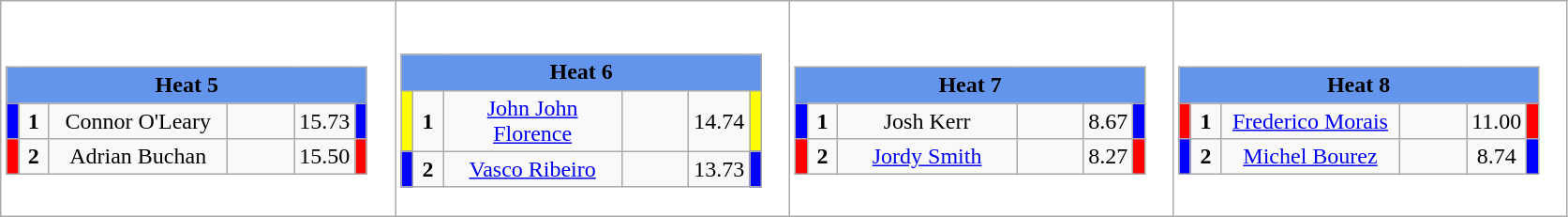<table class="wikitable" style="background:#fff;">
<tr>
<td><div><br><table class="wikitable">
<tr>
<td colspan="6"  style="text-align:center; background:#6495ed;"><strong>Heat 5</strong></td>
</tr>
<tr>
<td style="width:01px; background: #00f;"></td>
<td style="width:14px; text-align:center;"><strong>1</strong></td>
<td style="width:120px; text-align:center;">Connor O'Leary</td>
<td style="width:40px; text-align:center;"></td>
<td style="width:20px; text-align:center;">15.73</td>
<td style="width:01px; background: #00f;"></td>
</tr>
<tr>
<td style="width:01px; background: #f00;"></td>
<td style="width:14px; text-align:center;"><strong>2</strong></td>
<td style="width:120px; text-align:center;">Adrian Buchan</td>
<td style="width:40px; text-align:center;"></td>
<td style="width:20px; text-align:center;">15.50</td>
<td style="width:01px; background: #f00;"></td>
</tr>
</table>
</div></td>
<td><div><br><table class="wikitable">
<tr>
<td colspan="6"  style="text-align:center; background:#6495ed;"><strong>Heat 6</strong></td>
</tr>
<tr>
<td style="width:01px; background: #ff0;"></td>
<td style="width:14px; text-align:center;"><strong>1</strong></td>
<td style="width:120px; text-align:center;"><a href='#'>John John Florence</a></td>
<td style="width:40px; text-align:center;"></td>
<td style="width:20px; text-align:center;">14.74</td>
<td style="width:01px; background: #ff0;"></td>
</tr>
<tr>
<td style="width:01px; background: #00f;"></td>
<td style="width:14px; text-align:center;"><strong>2</strong></td>
<td style="width:120px; text-align:center;"><a href='#'>Vasco Ribeiro</a></td>
<td style="width:40px; text-align:center;"></td>
<td style="width:20px; text-align:center;">13.73</td>
<td style="width:01px; background: #00f;"></td>
</tr>
</table>
</div></td>
<td><div><br><table class="wikitable">
<tr>
<td colspan="6"  style="text-align:center; background:#6495ed;"><strong>Heat 7</strong></td>
</tr>
<tr>
<td style="width:01px; background: #00f;"></td>
<td style="width:14px; text-align:center;"><strong>1</strong></td>
<td style="width:120px; text-align:center;">Josh Kerr</td>
<td style="width:40px; text-align:center;"></td>
<td style="width:20px; text-align:center;">8.67</td>
<td style="width:01px; background: #00f;"></td>
</tr>
<tr>
<td style="width:01px; background: #f00;"></td>
<td style="width:14px; text-align:center;"><strong>2</strong></td>
<td style="width:120px; text-align:center;"><a href='#'>Jordy Smith</a></td>
<td style="width:40px; text-align:center;"></td>
<td style="width:20px; text-align:center;">8.27</td>
<td style="width:01px; background: #f00;"></td>
</tr>
</table>
</div></td>
<td><div><br><table class="wikitable">
<tr>
<td colspan="6"  style="text-align:center; background:#6495ed;"><strong>Heat 8</strong></td>
</tr>
<tr>
<td style="width:01px; background: #f00;"></td>
<td style="width:14px; text-align:center;"><strong>1</strong></td>
<td style="width:120px; text-align:center;"><a href='#'>Frederico Morais</a></td>
<td style="width:40px; text-align:center;"></td>
<td style="width:20px; text-align:center;">11.00</td>
<td style="width:01px; background: #f00;"></td>
</tr>
<tr>
<td style="width:01px; background: #00f;"></td>
<td style="width:14px; text-align:center;"><strong>2</strong></td>
<td style="width:120px; text-align:center;"><a href='#'>Michel Bourez</a></td>
<td style="width:40px; text-align:center;"></td>
<td style="width:20px; text-align:center;">8.74</td>
<td style="width:01px; background: #00f;"></td>
</tr>
</table>
</div></td>
</tr>
</table>
